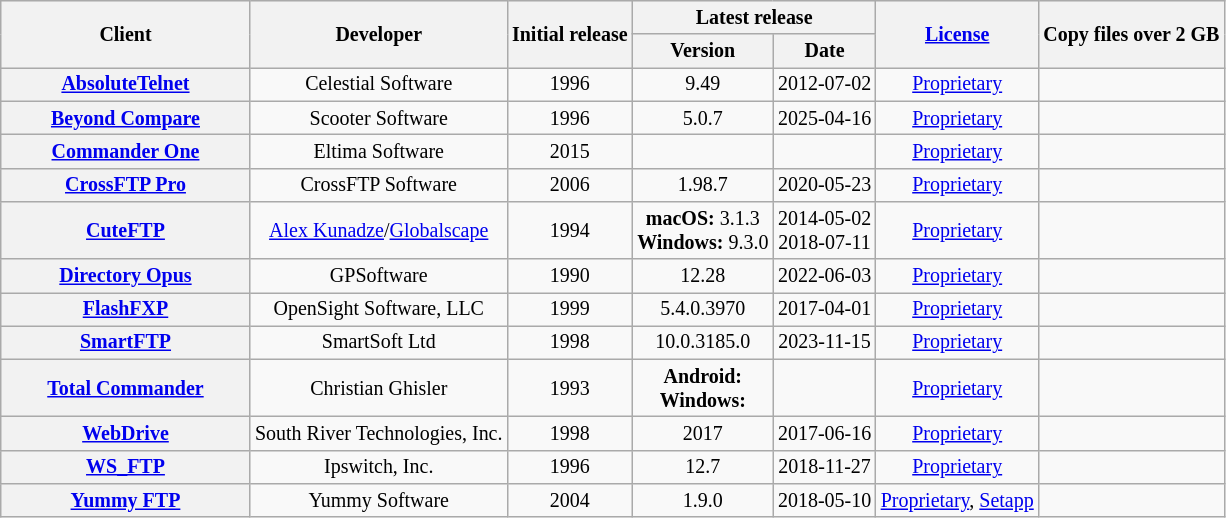<table class="sortable wikitable" style="width: auto; table-layout: fixed; font-size: smaller; text-align: center;">
<tr style="background: #ececec">
<th rowspan="2" style="width:12em">Client</th>
<th rowspan="2">Developer</th>
<th rowspan="2">Initial release</th>
<th colspan="2">Latest release</th>
<th rowspan="2"><a href='#'>License</a></th>
<th rowspan="2">Copy files over 2 GB</th>
</tr>
<tr>
<th>Version </th>
<th>Date </th>
</tr>
<tr>
<th><a href='#'>AbsoluteTelnet</a></th>
<td>Celestial Software</td>
<td>1996</td>
<td>9.49</td>
<td>2012-07-02</td>
<td><a href='#'>Proprietary</a></td>
<td></td>
</tr>
<tr>
<th><a href='#'>Beyond Compare</a></th>
<td>Scooter Software</td>
<td>1996</td>
<td>5.0.7</td>
<td>2025-04-16</td>
<td><a href='#'>Proprietary</a></td>
<td></td>
</tr>
<tr>
<th><a href='#'>Commander One</a></th>
<td>Eltima Software</td>
<td>2015</td>
<td></td>
<td></td>
<td><a href='#'>Proprietary</a></td>
<td></td>
</tr>
<tr>
<th><a href='#'>CrossFTP Pro</a></th>
<td>CrossFTP Software</td>
<td>2006</td>
<td>1.98.7</td>
<td>2020-05-23</td>
<td><a href='#'>Proprietary</a></td>
<td></td>
</tr>
<tr>
<th><a href='#'>CuteFTP</a></th>
<td><a href='#'>Alex Kunadze</a>/<a href='#'>Globalscape</a></td>
<td>1994</td>
<td><strong>macOS:</strong> 3.1.3<br><strong>Windows:</strong> 9.3.0</td>
<td>2014-05-02<br>2018-07-11</td>
<td><a href='#'>Proprietary</a></td>
<td></td>
</tr>
<tr>
<th><a href='#'>Directory Opus</a></th>
<td>GPSoftware</td>
<td>1990</td>
<td>12.28</td>
<td>2022-06-03</td>
<td><a href='#'>Proprietary</a></td>
<td></td>
</tr>
<tr>
<th><a href='#'>FlashFXP</a></th>
<td>OpenSight Software, LLC</td>
<td>1999</td>
<td>5.4.0.3970</td>
<td>2017-04-01</td>
<td><a href='#'>Proprietary</a></td>
<td></td>
</tr>
<tr>
<th><a href='#'>SmartFTP</a></th>
<td>SmartSoft Ltd</td>
<td>1998</td>
<td>10.0.3185.0</td>
<td>2023-11-15</td>
<td><a href='#'>Proprietary</a></td>
<td></td>
</tr>
<tr>
<th><a href='#'>Total Commander</a></th>
<td>Christian Ghisler</td>
<td>1993</td>
<td><strong>Android:</strong> <br><strong>Windows:</strong> </td>
<td><br></td>
<td><a href='#'>Proprietary</a></td>
<td></td>
</tr>
<tr>
<th><a href='#'>WebDrive</a></th>
<td>South River Technologies, Inc.</td>
<td>1998</td>
<td>2017</td>
<td>2017-06-16</td>
<td><a href='#'>Proprietary</a></td>
<td></td>
</tr>
<tr>
<th><a href='#'>WS_FTP</a></th>
<td>Ipswitch, Inc.</td>
<td>1996</td>
<td>12.7</td>
<td>2018-11-27</td>
<td><a href='#'>Proprietary</a></td>
<td></td>
</tr>
<tr>
<th><a href='#'>Yummy FTP</a></th>
<td>Yummy Software</td>
<td>2004</td>
<td>1.9.0</td>
<td>2018-05-10</td>
<td><a href='#'>Proprietary</a>, <a href='#'>Setapp</a></td>
<td></td>
</tr>
</table>
